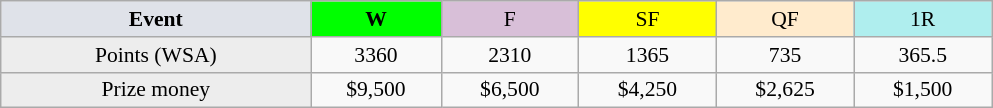<table class=wikitable style=font-size:90%;text-align:center>
<tr>
<td width=200 colspan=1 bgcolor=#dfe2e9><strong>Event</strong></td>
<td width=80 bgcolor=lime><strong>W</strong></td>
<td width=85 bgcolor=#D8BFD8>F</td>
<td width=85 bgcolor=#FFFF00>SF</td>
<td width=85 bgcolor=#ffebcd>QF</td>
<td width=85 bgcolor=#afeeee>1R</td>
</tr>
<tr>
<td bgcolor=#EDEDED>Points (WSA)</td>
<td>3360</td>
<td>2310</td>
<td>1365</td>
<td>735</td>
<td>365.5</td>
</tr>
<tr>
<td bgcolor=#EDEDED>Prize money</td>
<td>$9,500</td>
<td>$6,500</td>
<td>$4,250</td>
<td>$2,625</td>
<td>$1,500</td>
</tr>
</table>
